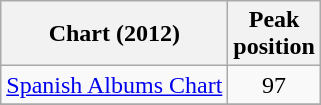<table class="wikitable sortable">
<tr>
<th>Chart (2012)</th>
<th style="text-align:center;">Peak<br>position</th>
</tr>
<tr>
<td><a href='#'>Spanish Albums Chart</a></td>
<td style="text-align:center;">97</td>
</tr>
<tr>
</tr>
</table>
